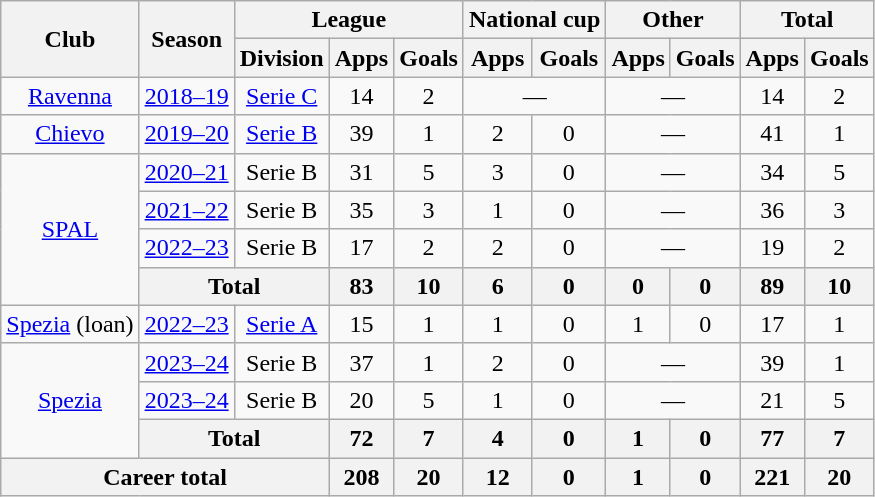<table class="wikitable" style="text-align:center">
<tr>
<th rowspan="2">Club</th>
<th rowspan="2">Season</th>
<th colspan="3">League</th>
<th colspan="2">National cup</th>
<th colspan="2">Other</th>
<th colspan="2">Total</th>
</tr>
<tr>
<th>Division</th>
<th>Apps</th>
<th>Goals</th>
<th>Apps</th>
<th>Goals</th>
<th>Apps</th>
<th>Goals</th>
<th>Apps</th>
<th>Goals</th>
</tr>
<tr>
<td><a href='#'>Ravenna</a></td>
<td><a href='#'>2018–19</a></td>
<td><a href='#'>Serie C</a></td>
<td>14</td>
<td>2</td>
<td colspan="2">—</td>
<td colspan="2">—</td>
<td>14</td>
<td>2</td>
</tr>
<tr>
<td><a href='#'>Chievo</a></td>
<td><a href='#'>2019–20</a></td>
<td><a href='#'>Serie B</a></td>
<td>39</td>
<td>1</td>
<td>2</td>
<td>0</td>
<td colspan="2">—</td>
<td>41</td>
<td>1</td>
</tr>
<tr>
<td rowspan="4"><a href='#'>SPAL</a></td>
<td><a href='#'>2020–21</a></td>
<td>Serie B</td>
<td>31</td>
<td>5</td>
<td>3</td>
<td>0</td>
<td colspan="2">—</td>
<td>34</td>
<td>5</td>
</tr>
<tr>
<td><a href='#'>2021–22</a></td>
<td>Serie B</td>
<td>35</td>
<td>3</td>
<td>1</td>
<td>0</td>
<td colspan="2">—</td>
<td>36</td>
<td>3</td>
</tr>
<tr>
<td><a href='#'>2022–23</a></td>
<td>Serie B</td>
<td>17</td>
<td>2</td>
<td>2</td>
<td>0</td>
<td colspan="2">—</td>
<td>19</td>
<td>2</td>
</tr>
<tr>
<th colspan="2">Total</th>
<th>83</th>
<th>10</th>
<th>6</th>
<th>0</th>
<th>0</th>
<th>0</th>
<th>89</th>
<th>10</th>
</tr>
<tr>
<td><a href='#'>Spezia</a> (loan)</td>
<td><a href='#'>2022–23</a></td>
<td><a href='#'>Serie A</a></td>
<td>15</td>
<td>1</td>
<td>1</td>
<td>0</td>
<td>1</td>
<td>0</td>
<td>17</td>
<td>1</td>
</tr>
<tr>
<td rowspan="3"><a href='#'>Spezia</a></td>
<td><a href='#'>2023–24</a></td>
<td>Serie B</td>
<td>37</td>
<td>1</td>
<td>2</td>
<td>0</td>
<td colspan="2">—</td>
<td>39</td>
<td>1</td>
</tr>
<tr>
<td><a href='#'>2023–24</a></td>
<td>Serie B</td>
<td>20</td>
<td>5</td>
<td>1</td>
<td>0</td>
<td colspan="2">—</td>
<td>21</td>
<td>5</td>
</tr>
<tr>
<th colspan="2">Total</th>
<th>72</th>
<th>7</th>
<th>4</th>
<th>0</th>
<th>1</th>
<th>0</th>
<th>77</th>
<th>7</th>
</tr>
<tr>
<th colspan="3">Career total</th>
<th>208</th>
<th>20</th>
<th>12</th>
<th>0</th>
<th>1</th>
<th>0</th>
<th>221</th>
<th>20</th>
</tr>
</table>
